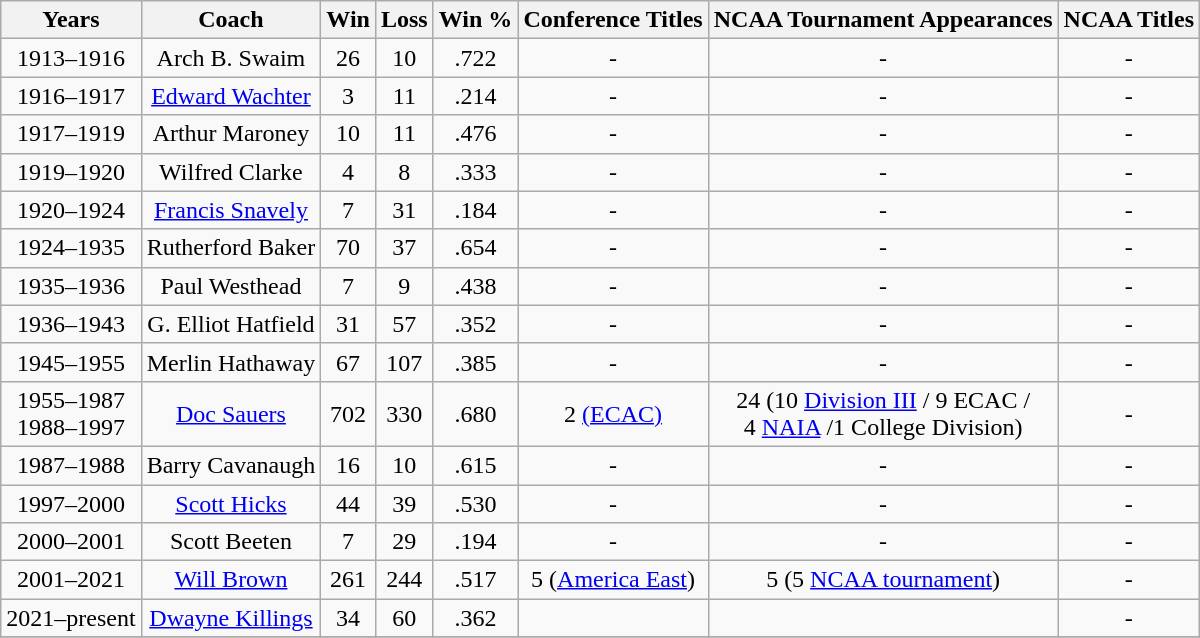<table class= "wikitable" style="text-align:center">
<tr>
<th>Years</th>
<th>Coach</th>
<th>Win</th>
<th>Loss</th>
<th>Win %</th>
<th>Conference Titles</th>
<th>NCAA Tournament Appearances</th>
<th>NCAA Titles</th>
</tr>
<tr>
<td>1913–1916</td>
<td>Arch B. Swaim</td>
<td>26</td>
<td>10</td>
<td>.722</td>
<td>-</td>
<td>-</td>
<td>-</td>
</tr>
<tr>
<td>1916–1917</td>
<td><a href='#'>Edward Wachter</a></td>
<td>3</td>
<td>11</td>
<td>.214</td>
<td>-</td>
<td>-</td>
<td>-</td>
</tr>
<tr>
<td>1917–1919</td>
<td>Arthur Maroney</td>
<td>10</td>
<td>11</td>
<td>.476</td>
<td>-</td>
<td>-</td>
<td>-</td>
</tr>
<tr>
<td>1919–1920</td>
<td>Wilfred Clarke</td>
<td>4</td>
<td>8</td>
<td>.333</td>
<td>-</td>
<td>-</td>
<td>-</td>
</tr>
<tr>
<td>1920–1924</td>
<td><a href='#'>Francis Snavely</a></td>
<td>7</td>
<td>31</td>
<td>.184</td>
<td>-</td>
<td>-</td>
<td>-</td>
</tr>
<tr>
<td>1924–1935</td>
<td>Rutherford Baker</td>
<td>70</td>
<td>37</td>
<td>.654</td>
<td>-</td>
<td>-</td>
<td>-</td>
</tr>
<tr>
<td>1935–1936</td>
<td>Paul Westhead</td>
<td>7</td>
<td>9</td>
<td>.438</td>
<td>-</td>
<td>-</td>
<td>-</td>
</tr>
<tr>
<td>1936–1943</td>
<td>G. Elliot Hatfield</td>
<td>31</td>
<td>57</td>
<td>.352</td>
<td>-</td>
<td>-</td>
<td>-</td>
</tr>
<tr>
<td>1945–1955</td>
<td>Merlin Hathaway</td>
<td>67</td>
<td>107</td>
<td>.385</td>
<td>-</td>
<td>-</td>
<td>-</td>
</tr>
<tr>
<td>1955–1987<br>1988–1997</td>
<td><a href='#'>Doc Sauers</a></td>
<td>702</td>
<td>330</td>
<td>.680</td>
<td>2 <a href='#'>(ECAC)</a></td>
<td>24 (10 <a href='#'>Division III</a> / 9 ECAC /<br> 4 <a href='#'>NAIA</a> /1 College Division)</td>
<td>-</td>
</tr>
<tr>
<td>1987–1988</td>
<td>Barry Cavanaugh</td>
<td>16</td>
<td>10</td>
<td>.615</td>
<td>-</td>
<td>-</td>
<td>-</td>
</tr>
<tr>
<td>1997–2000</td>
<td><a href='#'>Scott Hicks</a></td>
<td>44</td>
<td>39</td>
<td>.530</td>
<td>-</td>
<td>-</td>
<td>-</td>
</tr>
<tr>
<td>2000–2001</td>
<td>Scott Beeten</td>
<td>7</td>
<td>29</td>
<td>.194</td>
<td>-</td>
<td>-</td>
<td>-</td>
</tr>
<tr>
<td>2001–2021</td>
<td><a href='#'>Will Brown</a></td>
<td>261</td>
<td>244</td>
<td>.517</td>
<td>5 (<a href='#'>America East</a>)</td>
<td>5 (5 <a href='#'>NCAA tournament</a>)</td>
<td>-</td>
</tr>
<tr>
<td>2021–present</td>
<td><a href='#'>Dwayne Killings</a></td>
<td>34</td>
<td>60</td>
<td>.362</td>
<td></td>
<td></td>
<td>-</td>
</tr>
<tr>
</tr>
</table>
